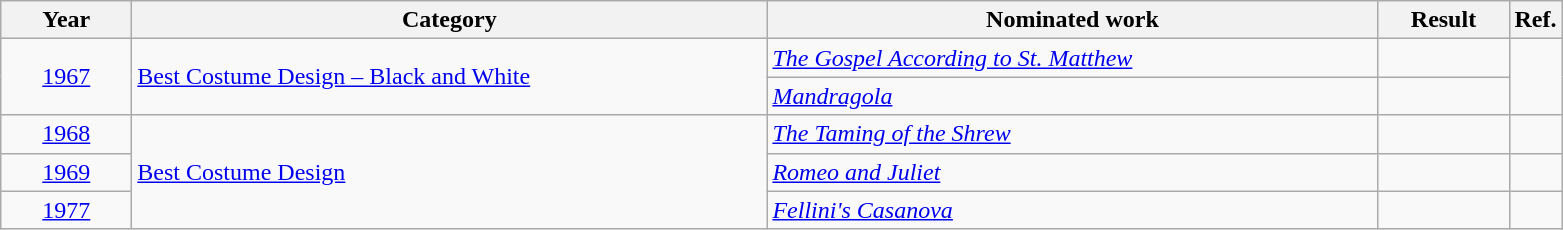<table class=wikitable>
<tr>
<th scope="col" style="width:5em;">Year</th>
<th scope="col" style="width:26em;">Category</th>
<th scope="col" style="width:25em;">Nominated work</th>
<th scope="col" style="width:5em;">Result</th>
<th>Ref.</th>
</tr>
<tr>
<td rowspan="2" style="text-align:center;"><a href='#'>1967</a></td>
<td rowspan="2"><a href='#'>Best Costume Design – Black and White</a></td>
<td><em><a href='#'>The Gospel According to St. Matthew</a></em></td>
<td></td>
<td rowspan="2" style="text-align:center;"></td>
</tr>
<tr>
<td><em><a href='#'>Mandragola</a></em></td>
<td></td>
</tr>
<tr>
<td style="text-align:center;"><a href='#'>1968</a></td>
<td rowspan="3"><a href='#'>Best Costume Design</a></td>
<td><em><a href='#'>The Taming of the Shrew</a></em></td>
<td></td>
<td style="text-align:center;"></td>
</tr>
<tr>
<td style="text-align:center;"><a href='#'>1969</a></td>
<td><em><a href='#'>Romeo and Juliet</a></em></td>
<td></td>
<td style="text-align:center;"></td>
</tr>
<tr>
<td style="text-align:center;"><a href='#'>1977</a></td>
<td><em><a href='#'>Fellini's Casanova</a></em></td>
<td></td>
<td style="text-align:center;"></td>
</tr>
</table>
